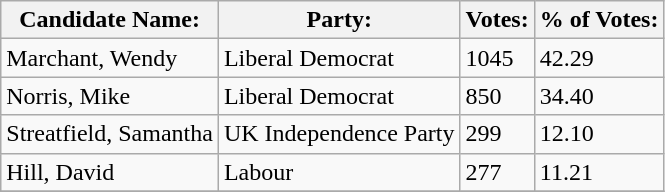<table class="wikitable">
<tr>
<th>Candidate Name:</th>
<th>Party:</th>
<th>Votes:</th>
<th>% of Votes:</th>
</tr>
<tr>
<td>Marchant, Wendy</td>
<td>Liberal Democrat</td>
<td>1045</td>
<td>42.29</td>
</tr>
<tr>
<td>Norris, Mike</td>
<td>Liberal Democrat</td>
<td>850</td>
<td>34.40</td>
</tr>
<tr>
<td>Streatfield, Samantha</td>
<td>UK Independence Party</td>
<td>299</td>
<td>12.10</td>
</tr>
<tr>
<td>Hill, David</td>
<td>Labour</td>
<td>277</td>
<td>11.21</td>
</tr>
<tr>
</tr>
</table>
